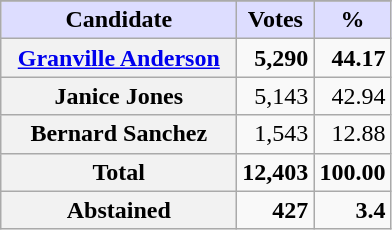<table class="wikitable sortable plainrowheaders">
<tr style="background-color:#E9E9E9">
</tr>
<tr>
<th scope="col" style="background:#ddf; width:150px;">Candidate</th>
<th scope="col" style="background:#ddf;">Votes</th>
<th scope="col" style="background:#ddf;">%</th>
</tr>
<tr>
<th scope="row"><strong><a href='#'>Granville Anderson</a></strong></th>
<td align="right"><strong>5,290</strong></td>
<td align=right><strong>44.17</strong></td>
</tr>
<tr>
<th scope="row">Janice Jones</th>
<td align="right">5,143</td>
<td align=right>42.94</td>
</tr>
<tr>
<th scope="row">Bernard Sanchez</th>
<td align="right">1,543</td>
<td align=right>12.88</td>
</tr>
<tr>
<th scope="row"><strong>Total</strong></th>
<td align="right"><strong>12,403</strong></td>
<td align=right><strong>100.00</strong></td>
</tr>
<tr>
<th scope="row"><strong>Abstained</strong></th>
<td align="right"><strong>427</strong></td>
<td align=right><strong>3.4</strong></td>
</tr>
</table>
